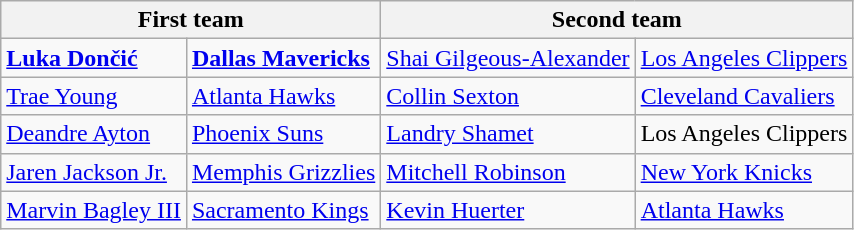<table class="wikitable">
<tr>
<th colspan="2"><strong>First team</strong></th>
<th colspan="2"><strong>Second team</strong></th>
</tr>
<tr>
<td><strong><a href='#'>Luka Dončić</a></strong></td>
<td><strong><a href='#'>Dallas Mavericks</a></strong></td>
<td><a href='#'>Shai Gilgeous-Alexander</a></td>
<td><a href='#'>Los Angeles Clippers</a></td>
</tr>
<tr>
<td><a href='#'>Trae Young</a></td>
<td><a href='#'>Atlanta Hawks</a></td>
<td><a href='#'>Collin Sexton</a></td>
<td><a href='#'>Cleveland Cavaliers</a></td>
</tr>
<tr>
<td><a href='#'>Deandre Ayton</a></td>
<td><a href='#'>Phoenix Suns</a></td>
<td><a href='#'>Landry Shamet</a></td>
<td>Los Angeles Clippers</td>
</tr>
<tr>
<td><a href='#'>Jaren Jackson Jr.</a></td>
<td><a href='#'>Memphis Grizzlies</a></td>
<td><a href='#'>Mitchell Robinson</a></td>
<td><a href='#'>New York Knicks</a></td>
</tr>
<tr>
<td><a href='#'>Marvin Bagley III</a></td>
<td><a href='#'>Sacramento Kings</a></td>
<td><a href='#'>Kevin Huerter</a></td>
<td><a href='#'>Atlanta Hawks</a></td>
</tr>
</table>
